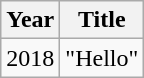<table class="wikitable" style="text-align:center">
<tr>
<th scope="col">Year</th>
<th scope="col">Title</th>
</tr>
<tr>
<td>2018</td>
<td>"Hello"</td>
</tr>
</table>
